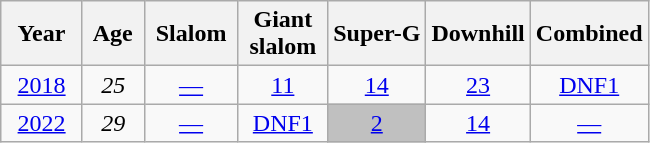<table class=wikitable style="text-align:center">
<tr>
<th>  Year  </th>
<th> Age </th>
<th> Slalom </th>
<th> Giant <br> slalom </th>
<th>Super-G</th>
<th>Downhill</th>
<th>Combined</th>
</tr>
<tr>
<td><a href='#'>2018</a></td>
<td><em>25</em></td>
<td><a href='#'>—</a></td>
<td><a href='#'>11</a></td>
<td><a href='#'>14</a></td>
<td><a href='#'>23</a></td>
<td><a href='#'>DNF1</a></td>
</tr>
<tr>
<td><a href='#'>2022</a></td>
<td><em>29</em></td>
<td><a href='#'>—</a></td>
<td><a href='#'>DNF1</a></td>
<td style="background:silver"><a href='#'>2</a></td>
<td><a href='#'>14</a></td>
<td><a href='#'>—</a></td>
</tr>
</table>
